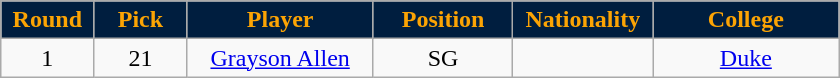<table class="wikitable sortable sortable">
<tr>
<th style="background:#001e3f; color:#fca404" width="10%">Round</th>
<th style="background:#001e3f; color:#fca404" width="10%">Pick</th>
<th style="background:#001e3f; color:#fca404" width="20%">Player</th>
<th style="background:#001e3f; color:#fca404" width="15%">Position</th>
<th style="background:#001e3f; color:#fca404" width="15%">Nationality</th>
<th style="background:#001e3f; color:#fca404" width="20%">College</th>
</tr>
<tr style="text-align: center">
<td>1</td>
<td>21</td>
<td><a href='#'>Grayson Allen</a></td>
<td>SG</td>
<td></td>
<td><a href='#'>Duke</a></td>
</tr>
</table>
